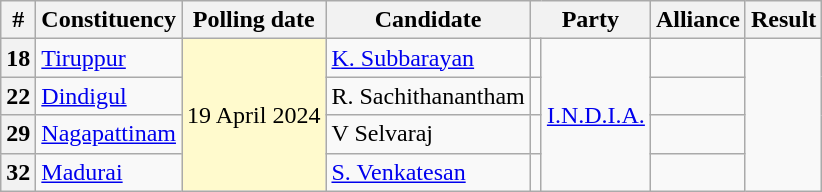<table class="wikitable sortable">
<tr>
<th>#</th>
<th>Constituency</th>
<th>Polling date</th>
<th>Candidate</th>
<th colspan=2>Party</th>
<th>Alliance</th>
<th>Result</th>
</tr>
<tr>
<th>18</th>
<td><a href='#'>Tiruppur</a></td>
<td rowspan="4" bgcolor=#FFFACD>19 April 2024</td>
<td><a href='#'>K. Subbarayan</a></td>
<td></td>
<td rowspan="4"><a href='#'>I.N.D.I.A.</a></td>
<td></td>
</tr>
<tr>
<th>22</th>
<td><a href='#'>Dindigul</a></td>
<td>R. Sachithanantham</td>
<td></td>
<td></td>
</tr>
<tr>
<th>29</th>
<td><a href='#'>Nagapattinam</a></td>
<td>V Selvaraj</td>
<td></td>
<td></td>
</tr>
<tr>
<th>32</th>
<td><a href='#'>Madurai</a></td>
<td><a href='#'>S. Venkatesan</a></td>
<td></td>
<td></td>
</tr>
</table>
